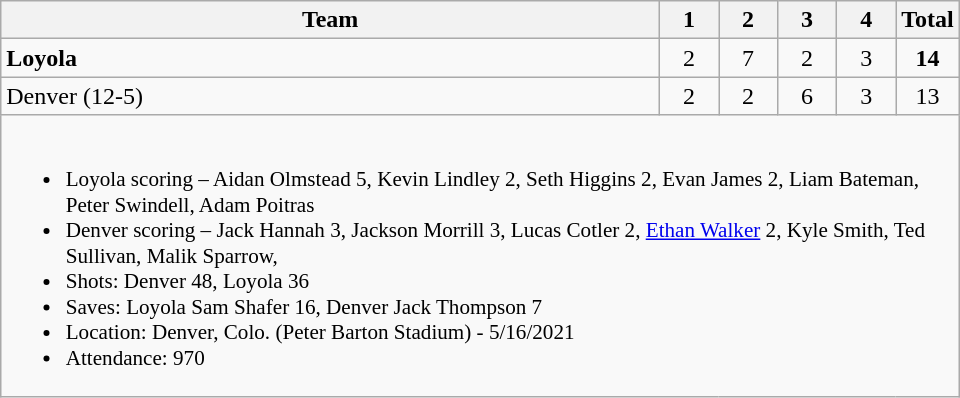<table class="wikitable" style="text-align:center; max-width:40em">
<tr>
<th>Team</th>
<th style="width:2em">1</th>
<th style="width:2em">2</th>
<th style="width:2em">3</th>
<th style="width:2em">4</th>
<th style="width:2em">Total</th>
</tr>
<tr>
<td style="text-align:left"><strong>Loyola</strong></td>
<td>2</td>
<td>7</td>
<td>2</td>
<td>3</td>
<td><strong>14</strong></td>
</tr>
<tr>
<td style="text-align:left">Denver (12-5)</td>
<td>2</td>
<td>2</td>
<td>6</td>
<td>3</td>
<td>13</td>
</tr>
<tr>
<td colspan=6 style="text-align:left; font-size:88%;"><br><ul><li>Loyola scoring – Aidan Olmstead 5, Kevin Lindley 2, Seth Higgins 2, Evan James 2, Liam Bateman, Peter Swindell, Adam Poitras</li><li>Denver scoring – Jack Hannah 3, Jackson Morrill 3, Lucas Cotler 2, <a href='#'>Ethan Walker</a> 2, Kyle Smith, Ted Sullivan, Malik Sparrow,</li><li>Shots: Denver 48, Loyola 36</li><li>Saves: Loyola Sam Shafer 16, Denver Jack Thompson 7</li><li>Location:  Denver, Colo. (Peter Barton Stadium) - 5/16/2021</li><li>Attendance: 970</li></ul></td>
</tr>
</table>
